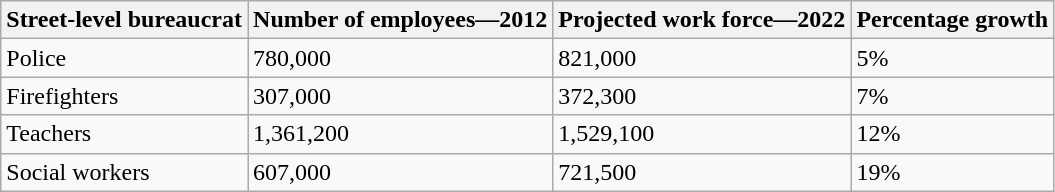<table class="wikitable">
<tr>
<th>Street-level bureaucrat</th>
<th>Number of employees—2012</th>
<th>Projected work force—2022</th>
<th>Percentage growth</th>
</tr>
<tr>
<td>Police</td>
<td>780,000</td>
<td>821,000</td>
<td>5%</td>
</tr>
<tr>
<td>Firefighters</td>
<td>307,000</td>
<td>372,300</td>
<td>7%</td>
</tr>
<tr>
<td>Teachers</td>
<td>1,361,200</td>
<td>1,529,100</td>
<td>12%</td>
</tr>
<tr>
<td>Social workers</td>
<td>607,000</td>
<td>721,500</td>
<td>19%</td>
</tr>
</table>
